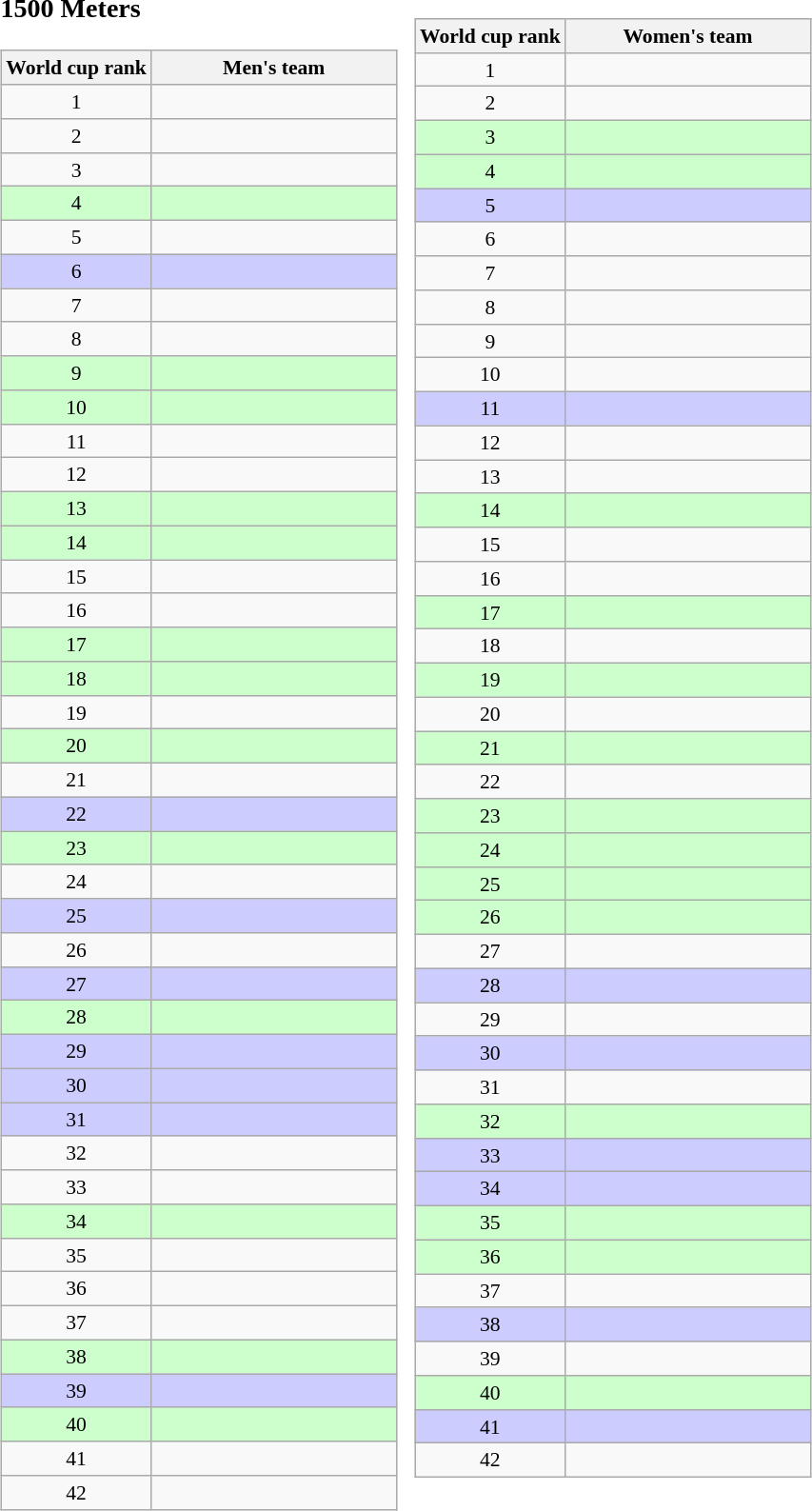<table border="0" cellspacing="10">
<tr>
<td><br><h3>1500 Meters</h3><table class="wikitable sortable"  style="font-size:90%; text-align:center;margin: 1em auto 1em auto ">
<tr>
<th>World cup rank</th>
<th width=165>Men's team</th>
</tr>
<tr>
<td>1</td>
<td align=left></td>
</tr>
<tr>
<td>2</td>
<td align=left></td>
</tr>
<tr>
<td>3</td>
<td align=left></td>
</tr>
<tr style="background: #ccffcc;">
<td>4</td>
<td align=left></td>
</tr>
<tr>
<td>5</td>
<td align=left></td>
</tr>
<tr style="background: #ccccff;">
<td>6</td>
<td align=left></td>
</tr>
<tr>
<td>7</td>
<td align=left></td>
</tr>
<tr>
<td>8</td>
<td align=left></td>
</tr>
<tr style="background: #ccffcc;">
<td>9</td>
<td align=left></td>
</tr>
<tr style="background: #ccffcc;">
<td>10</td>
<td align=left></td>
</tr>
<tr>
<td>11</td>
<td align=left></td>
</tr>
<tr>
<td>12</td>
<td align=left></td>
</tr>
<tr style="background: #ccffcc;">
<td>13</td>
<td align=left></td>
</tr>
<tr style="background: #ccffcc;">
<td>14</td>
<td align=left></td>
</tr>
<tr>
<td>15</td>
<td align=left></td>
</tr>
<tr>
<td>16</td>
<td align=left></td>
</tr>
<tr style="background: #ccffcc;">
<td>17</td>
<td align=left></td>
</tr>
<tr style="background: #ccffcc;">
<td>18</td>
<td align=left></td>
</tr>
<tr>
<td>19</td>
<td align=left></td>
</tr>
<tr style="background: #ccffcc;">
<td>20</td>
<td align=left></td>
</tr>
<tr>
<td>21</td>
<td align=left></td>
</tr>
<tr style="background: #ccccff;">
<td>22</td>
<td align=left></td>
</tr>
<tr style="background: #ccffcc;">
<td>23</td>
<td align=left></td>
</tr>
<tr>
<td>24</td>
<td align=left></td>
</tr>
<tr style="background: #ccccff;">
<td>25</td>
<td align=left></td>
</tr>
<tr>
<td>26</td>
<td align=left></td>
</tr>
<tr style="background: #ccccff;">
<td>27</td>
<td align=left></td>
</tr>
<tr style="background: #ccffcc;">
<td>28</td>
<td align=left></td>
</tr>
<tr style="background: #ccccff;">
<td>29</td>
<td align=left></td>
</tr>
<tr style="background: #ccccff;">
<td>30</td>
<td align=left></td>
</tr>
<tr style="background: #ccccff;">
<td>31</td>
<td align=left></td>
</tr>
<tr>
<td>32</td>
<td align=left></td>
</tr>
<tr>
<td>33</td>
<td align=left></td>
</tr>
<tr style="background: #ccffcc;">
<td>34</td>
<td align=left></td>
</tr>
<tr>
<td>35</td>
<td align=left><s></s></td>
</tr>
<tr>
<td>36</td>
<td align=left><s></s></td>
</tr>
<tr>
<td>37</td>
<td align=left><strong></strong></td>
</tr>
<tr style="background: #ccffcc;">
<td>38</td>
<td align=left><strong></strong></td>
</tr>
<tr style="background: #ccccff;">
<td>39</td>
<td align=left></td>
</tr>
<tr style="background: #ccffcc;">
<td>40</td>
<td align=left></td>
</tr>
<tr>
<td>41</td>
<td align=left></td>
</tr>
<tr>
<td>42</td>
<td align=left></td>
</tr>
</table>
</td>
<td><br><table class="wikitable sortable"  style="font-size:90%; text-align:center;margin: 1em auto 1em auto ">
<tr>
<th>World cup rank</th>
<th width=165>Women's team</th>
</tr>
<tr>
<td>1</td>
<td align=left></td>
</tr>
<tr>
<td>2</td>
<td align=left></td>
</tr>
<tr style="background: #ccffcc;">
<td>3</td>
<td align=left></td>
</tr>
<tr style="background: #ccffcc;">
<td>4</td>
<td align=left></td>
</tr>
<tr style="background: #ccccff;">
<td>5</td>
<td align=left></td>
</tr>
<tr>
<td>6</td>
<td align=left></td>
</tr>
<tr>
<td>7</td>
<td align=left></td>
</tr>
<tr>
<td>8</td>
<td align=left></td>
</tr>
<tr>
<td>9</td>
<td align=left></td>
</tr>
<tr>
<td>10</td>
<td align=left></td>
</tr>
<tr style="background: #ccccff;">
<td>11</td>
<td align=left></td>
</tr>
<tr>
<td>12</td>
<td align=left></td>
</tr>
<tr>
<td>13</td>
<td align=left></td>
</tr>
<tr style="background: #ccffcc;">
<td>14</td>
<td align=left></td>
</tr>
<tr>
<td>15</td>
<td align=left></td>
</tr>
<tr>
<td>16</td>
<td align=left></td>
</tr>
<tr style="background: #ccffcc;">
<td>17</td>
<td align=left></td>
</tr>
<tr>
<td>18</td>
<td align=left></td>
</tr>
<tr style="background: #ccffcc;">
<td>19</td>
<td align=left></td>
</tr>
<tr>
<td>20</td>
<td align=left></td>
</tr>
<tr style="background: #ccffcc;">
<td>21</td>
<td align=left></td>
</tr>
<tr>
<td>22</td>
<td align=left></td>
</tr>
<tr style="background: #ccffcc;">
<td>23</td>
<td align=left></td>
</tr>
<tr style="background: #ccffcc;">
<td>24</td>
<td align=left></td>
</tr>
<tr style="background: #ccffcc;">
<td>25</td>
<td align=left></td>
</tr>
<tr style="background: #ccffcc;">
<td>26</td>
<td align=left></td>
</tr>
<tr>
<td>27</td>
<td align=left></td>
</tr>
<tr style="background: #ccccff;">
<td>28</td>
<td align=left></td>
</tr>
<tr>
<td>29</td>
<td align=left></td>
</tr>
<tr style="background: #ccccff;">
<td>30</td>
<td align=left></td>
</tr>
<tr>
<td>31</td>
<td align=left></td>
</tr>
<tr style="background: #ccffcc;">
<td>32</td>
<td align=left></td>
</tr>
<tr style="background: #ccccff;">
<td>33</td>
<td align=left></td>
</tr>
<tr style="background: #ccccff;">
<td>34</td>
<td align=left></td>
</tr>
<tr style="background: #ccffcc;">
<td>35</td>
<td align=left></td>
</tr>
<tr style="background: #ccffcc;">
<td>36</td>
<td align=left></td>
</tr>
<tr>
<td>37</td>
<td align=left></td>
</tr>
<tr style="background: #ccccff;">
<td>38</td>
<td align=left></td>
</tr>
<tr>
<td>39</td>
<td align=left></td>
</tr>
<tr style="background: #ccffcc;">
<td>40</td>
<td align=left></td>
</tr>
<tr style="background: #ccccff;">
<td>41</td>
<td align=left></td>
</tr>
<tr>
<td>42</td>
<td align=left></td>
</tr>
</table>
</td>
</tr>
<tr>
<td></td>
</tr>
</table>
